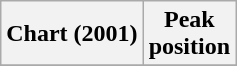<table class="wikitable sortable">
<tr>
<th align="left">Chart (2001)</th>
<th align="center">Peak<br>position</th>
</tr>
<tr>
</tr>
</table>
